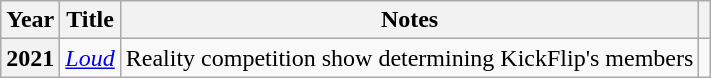<table class="wikitable plainrowheaders sortable">
<tr>
<th scope="col">Year</th>
<th scope="col">Title</th>
<th scope="col" class="unsortable">Notes</th>
<th scope="col" class="unsortable"></th>
</tr>
<tr>
<th scope="row">2021</th>
<td><em><a href='#'>Loud</a></em></td>
<td>Reality competition show determining KickFlip's members</td>
<td style="text-align:center"></td>
</tr>
</table>
